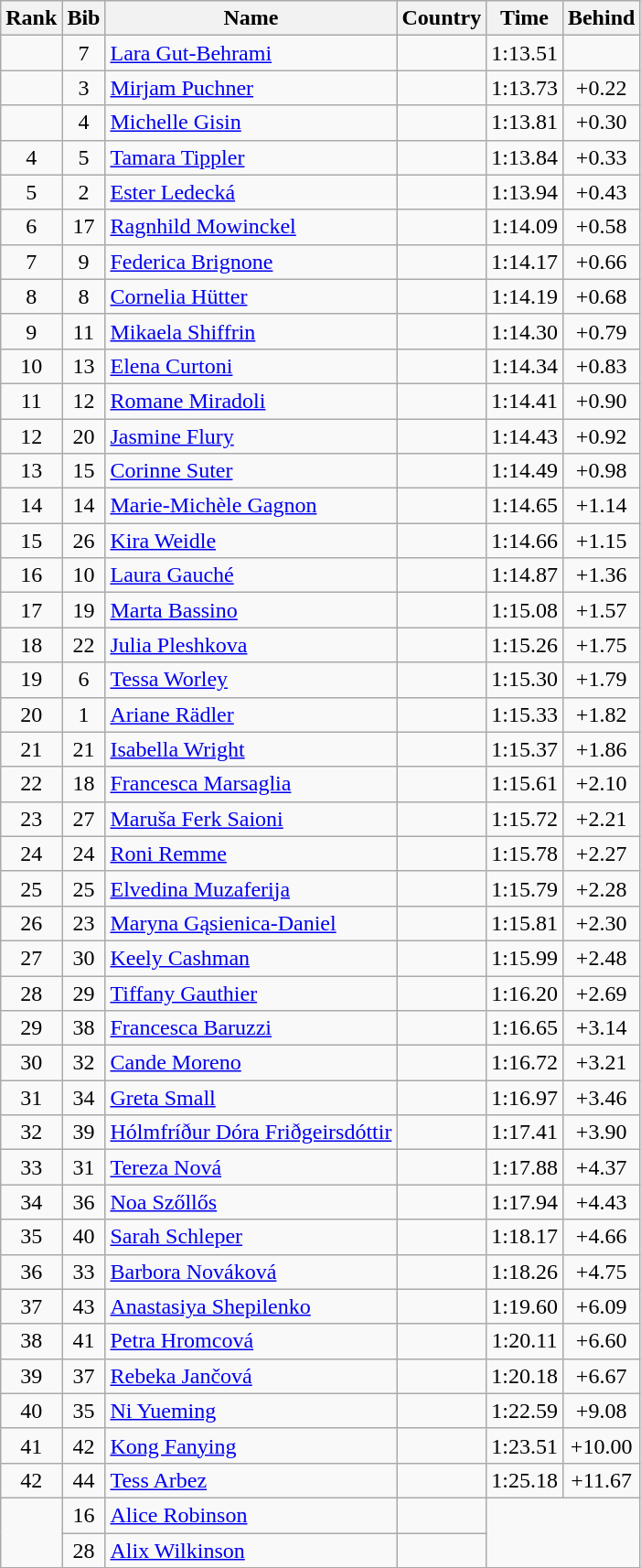<table class="wikitable sortable" style="text-align:center">
<tr>
<th>Rank</th>
<th>Bib</th>
<th>Name</th>
<th>Country</th>
<th>Time</th>
<th>Behind</th>
</tr>
<tr>
<td></td>
<td>7</td>
<td align=left><a href='#'>Lara Gut-Behrami</a></td>
<td align=left></td>
<td>1:13.51</td>
<td></td>
</tr>
<tr>
<td></td>
<td>3</td>
<td align=left><a href='#'>Mirjam Puchner</a></td>
<td align=left></td>
<td>1:13.73</td>
<td>+0.22</td>
</tr>
<tr>
<td></td>
<td>4</td>
<td align=left><a href='#'>Michelle Gisin</a></td>
<td align=left></td>
<td>1:13.81</td>
<td>+0.30</td>
</tr>
<tr>
<td>4</td>
<td>5</td>
<td align=left><a href='#'>Tamara Tippler</a></td>
<td align=left></td>
<td>1:13.84</td>
<td>+0.33</td>
</tr>
<tr>
<td>5</td>
<td>2</td>
<td align=left><a href='#'>Ester Ledecká</a></td>
<td align=left></td>
<td>1:13.94</td>
<td>+0.43</td>
</tr>
<tr>
<td>6</td>
<td>17</td>
<td align=left><a href='#'>Ragnhild Mowinckel</a></td>
<td align=left></td>
<td>1:14.09</td>
<td>+0.58</td>
</tr>
<tr>
<td>7</td>
<td>9</td>
<td align=left><a href='#'>Federica Brignone</a></td>
<td align=left></td>
<td>1:14.17</td>
<td>+0.66</td>
</tr>
<tr>
<td>8</td>
<td>8</td>
<td align=left><a href='#'>Cornelia Hütter</a></td>
<td align=left></td>
<td>1:14.19</td>
<td>+0.68</td>
</tr>
<tr>
<td>9</td>
<td>11</td>
<td align=left><a href='#'>Mikaela Shiffrin</a></td>
<td align=left></td>
<td>1:14.30</td>
<td>+0.79</td>
</tr>
<tr>
<td>10</td>
<td>13</td>
<td align=left><a href='#'>Elena Curtoni</a></td>
<td align=left></td>
<td>1:14.34</td>
<td>+0.83</td>
</tr>
<tr>
<td>11</td>
<td>12</td>
<td align=left><a href='#'>Romane Miradoli</a></td>
<td align=left></td>
<td>1:14.41</td>
<td>+0.90</td>
</tr>
<tr>
<td>12</td>
<td>20</td>
<td align=left><a href='#'>Jasmine Flury</a></td>
<td align=left></td>
<td>1:14.43</td>
<td>+0.92</td>
</tr>
<tr>
<td>13</td>
<td>15</td>
<td align=left><a href='#'>Corinne Suter</a></td>
<td align=left></td>
<td>1:14.49</td>
<td>+0.98</td>
</tr>
<tr>
<td>14</td>
<td>14</td>
<td align=left><a href='#'>Marie-Michèle Gagnon</a></td>
<td align=left></td>
<td>1:14.65</td>
<td>+1.14</td>
</tr>
<tr>
<td>15</td>
<td>26</td>
<td align=left><a href='#'>Kira Weidle</a></td>
<td align=left></td>
<td>1:14.66</td>
<td>+1.15</td>
</tr>
<tr>
<td>16</td>
<td>10</td>
<td align=left><a href='#'>Laura Gauché</a></td>
<td align=left></td>
<td>1:14.87</td>
<td>+1.36</td>
</tr>
<tr>
<td>17</td>
<td>19</td>
<td align=left><a href='#'>Marta Bassino</a></td>
<td align=left></td>
<td>1:15.08</td>
<td>+1.57</td>
</tr>
<tr>
<td>18</td>
<td>22</td>
<td align=left><a href='#'>Julia Pleshkova</a></td>
<td align=left></td>
<td>1:15.26</td>
<td>+1.75</td>
</tr>
<tr>
<td>19</td>
<td>6</td>
<td align=left><a href='#'>Tessa Worley</a></td>
<td align=left></td>
<td>1:15.30</td>
<td>+1.79</td>
</tr>
<tr>
<td>20</td>
<td>1</td>
<td align=left><a href='#'>Ariane Rädler</a></td>
<td align=left></td>
<td>1:15.33</td>
<td>+1.82</td>
</tr>
<tr>
<td>21</td>
<td>21</td>
<td align=left><a href='#'>Isabella Wright</a></td>
<td align=left></td>
<td>1:15.37</td>
<td>+1.86</td>
</tr>
<tr>
<td>22</td>
<td>18</td>
<td align=left><a href='#'>Francesca Marsaglia</a></td>
<td align=left></td>
<td>1:15.61</td>
<td>+2.10</td>
</tr>
<tr>
<td>23</td>
<td>27</td>
<td align=left><a href='#'>Maruša Ferk Saioni</a></td>
<td align=left></td>
<td>1:15.72</td>
<td>+2.21</td>
</tr>
<tr>
<td>24</td>
<td>24</td>
<td align=left><a href='#'>Roni Remme</a></td>
<td align=left></td>
<td>1:15.78</td>
<td>+2.27</td>
</tr>
<tr>
<td>25</td>
<td>25</td>
<td align=left><a href='#'>Elvedina Muzaferija</a></td>
<td align=left></td>
<td>1:15.79</td>
<td>+2.28</td>
</tr>
<tr>
<td>26</td>
<td>23</td>
<td align=left><a href='#'>Maryna Gąsienica-Daniel</a></td>
<td align=left></td>
<td>1:15.81</td>
<td>+2.30</td>
</tr>
<tr>
<td>27</td>
<td>30</td>
<td align=left><a href='#'>Keely Cashman</a></td>
<td align=left></td>
<td>1:15.99</td>
<td>+2.48</td>
</tr>
<tr>
<td>28</td>
<td>29</td>
<td align=left><a href='#'>Tiffany Gauthier</a></td>
<td align=left></td>
<td>1:16.20</td>
<td>+2.69</td>
</tr>
<tr>
<td>29</td>
<td>38</td>
<td align=left><a href='#'>Francesca Baruzzi</a></td>
<td align=left></td>
<td>1:16.65</td>
<td>+3.14</td>
</tr>
<tr>
<td>30</td>
<td>32</td>
<td align=left><a href='#'>Cande Moreno</a></td>
<td align=left></td>
<td>1:16.72</td>
<td>+3.21</td>
</tr>
<tr>
<td>31</td>
<td>34</td>
<td align=left><a href='#'>Greta Small</a></td>
<td align=left></td>
<td>1:16.97</td>
<td>+3.46</td>
</tr>
<tr>
<td>32</td>
<td>39</td>
<td align=left><a href='#'>Hólmfríður Dóra Friðgeirsdóttir</a></td>
<td align=left></td>
<td>1:17.41</td>
<td>+3.90</td>
</tr>
<tr>
<td>33</td>
<td>31</td>
<td align=left><a href='#'>Tereza Nová</a></td>
<td align=left></td>
<td>1:17.88</td>
<td>+4.37</td>
</tr>
<tr>
<td>34</td>
<td>36</td>
<td align=left><a href='#'>Noa Szőllős</a></td>
<td align=left></td>
<td>1:17.94</td>
<td>+4.43</td>
</tr>
<tr>
<td>35</td>
<td>40</td>
<td align=left><a href='#'>Sarah Schleper</a></td>
<td align=left></td>
<td>1:18.17</td>
<td>+4.66</td>
</tr>
<tr>
<td>36</td>
<td>33</td>
<td align=left><a href='#'>Barbora Nováková</a></td>
<td align=left></td>
<td>1:18.26</td>
<td>+4.75</td>
</tr>
<tr>
<td>37</td>
<td>43</td>
<td align=left><a href='#'>Anastasiya Shepilenko</a></td>
<td align=left></td>
<td>1:19.60</td>
<td>+6.09</td>
</tr>
<tr>
<td>38</td>
<td>41</td>
<td align=left><a href='#'>Petra Hromcová</a></td>
<td align=left></td>
<td>1:20.11</td>
<td>+6.60</td>
</tr>
<tr>
<td>39</td>
<td>37</td>
<td align=left><a href='#'>Rebeka Jančová</a></td>
<td align=left></td>
<td>1:20.18</td>
<td>+6.67</td>
</tr>
<tr>
<td>40</td>
<td>35</td>
<td align=left><a href='#'>Ni Yueming</a></td>
<td align=left></td>
<td>1:22.59</td>
<td>+9.08</td>
</tr>
<tr>
<td>41</td>
<td>42</td>
<td align=left><a href='#'>Kong Fanying</a></td>
<td align=left></td>
<td>1:23.51</td>
<td>+10.00</td>
</tr>
<tr>
<td>42</td>
<td>44</td>
<td align=left><a href='#'>Tess Arbez</a></td>
<td align=left></td>
<td>1:25.18</td>
<td>+11.67</td>
</tr>
<tr>
<td rowspan=2></td>
<td>16</td>
<td align=left><a href='#'>Alice Robinson</a></td>
<td align=left></td>
<td colspan=2 rowspan=2></td>
</tr>
<tr>
<td>28</td>
<td align=left><a href='#'>Alix Wilkinson</a></td>
<td align=left></td>
</tr>
</table>
